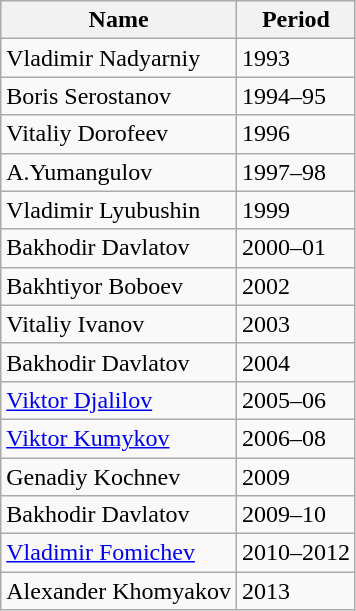<table class="wikitable sortable"  style="text-align:left;">
<tr>
<th>Name</th>
<th>Period</th>
</tr>
<tr>
<td> Vladimir Nadyarniy</td>
<td>1993</td>
</tr>
<tr>
<td> Boris Serostanov</td>
<td>1994–95</td>
</tr>
<tr>
<td> Vitaliy Dorofeev</td>
<td>1996</td>
</tr>
<tr>
<td> A.Yumangulov</td>
<td>1997–98</td>
</tr>
<tr>
<td> Vladimir Lyubushin</td>
<td>1999</td>
</tr>
<tr>
<td> Bakhodir Davlatov</td>
<td>2000–01</td>
</tr>
<tr>
<td> Bakhtiyor Boboev</td>
<td>2002</td>
</tr>
<tr>
<td> Vitaliy Ivanov</td>
<td>2003</td>
</tr>
<tr>
<td> Bakhodir Davlatov</td>
<td>2004</td>
</tr>
<tr>
<td> <a href='#'>Viktor Djalilov</a></td>
<td>2005–06</td>
</tr>
<tr>
<td> <a href='#'>Viktor Kumykov</a></td>
<td>2006–08</td>
</tr>
<tr>
<td> Genadiy Kochnev</td>
<td>2009</td>
</tr>
<tr>
<td> Bakhodir Davlatov</td>
<td>2009–10</td>
</tr>
<tr>
<td> <a href='#'>Vladimir Fomichev</a></td>
<td>2010–2012</td>
</tr>
<tr>
<td> Alexander Khomyakov</td>
<td>2013</td>
</tr>
</table>
